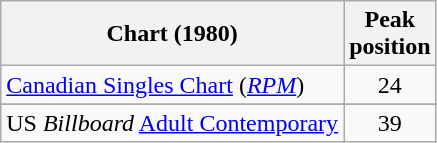<table class="wikitable sortable">
<tr>
<th style="text-align:center;">Chart (1980)</th>
<th style="text-align:center;">Peak<br>position</th>
</tr>
<tr>
<td><a href='#'>Canadian Singles Chart</a> (<em><a href='#'>RPM</a></em>)</td>
<td align="center">24</td>
</tr>
<tr>
</tr>
<tr>
<td>US <em>Billboard</em> <a href='#'>Adult Contemporary</a></td>
<td style="text-align:center;">39</td>
</tr>
</table>
